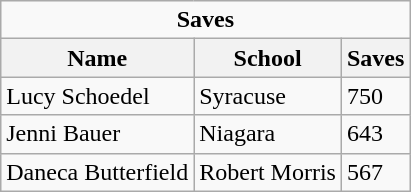<table class="wikitable">
<tr>
<td colspan=3 style="text-align:center;"><strong>Saves</strong></td>
</tr>
<tr>
<th>Name</th>
<th>School</th>
<th>Saves</th>
</tr>
<tr>
<td>Lucy Schoedel</td>
<td>Syracuse</td>
<td>750</td>
</tr>
<tr>
<td>Jenni Bauer</td>
<td>Niagara</td>
<td>643</td>
</tr>
<tr>
<td>Daneca Butterfield</td>
<td>Robert Morris</td>
<td>567</td>
</tr>
</table>
